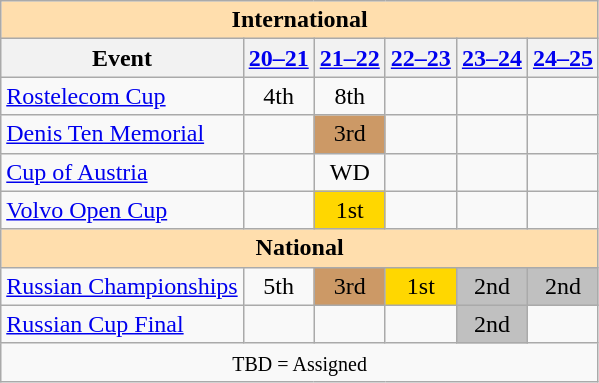<table class="wikitable" style="text-align:center">
<tr>
<th style="background-color: #ffdead; " colspan=6 align=center>International</th>
</tr>
<tr>
<th>Event</th>
<th><a href='#'>20–21</a></th>
<th><a href='#'>21–22</a></th>
<th><a href='#'>22–23</a></th>
<th><a href='#'>23–24</a></th>
<th><a href='#'>24–25</a></th>
</tr>
<tr>
<td align=left> <a href='#'>Rostelecom Cup</a></td>
<td>4th</td>
<td>8th</td>
<td></td>
<td></td>
<td></td>
</tr>
<tr>
<td align=left> <a href='#'>Denis Ten Memorial</a></td>
<td></td>
<td bgcolor=cc9966>3rd</td>
<td></td>
<td></td>
<td></td>
</tr>
<tr>
<td align=left> <a href='#'>Cup of Austria</a></td>
<td></td>
<td>WD</td>
<td></td>
<td></td>
<td></td>
</tr>
<tr>
<td align=left><a href='#'>Volvo Open Cup</a></td>
<td></td>
<td bgcolor=gold>1st</td>
<td></td>
<td></td>
<td></td>
</tr>
<tr>
<th style="background-color: #ffdead; " colspan=6 align=center>National</th>
</tr>
<tr>
<td align=left><a href='#'>Russian Championships</a></td>
<td>5th</td>
<td bgcolor=cc9966>3rd</td>
<td bgcolor=gold>1st</td>
<td bgcolor=silver>2nd</td>
<td bgcolor=silver>2nd</td>
</tr>
<tr>
<td align=left><a href='#'>Russian Cup Final</a></td>
<td></td>
<td></td>
<td></td>
<td bgcolor=silver>2nd</td>
<td></td>
</tr>
<tr>
<td colspan=6><small>TBD = Assigned</small></td>
</tr>
</table>
